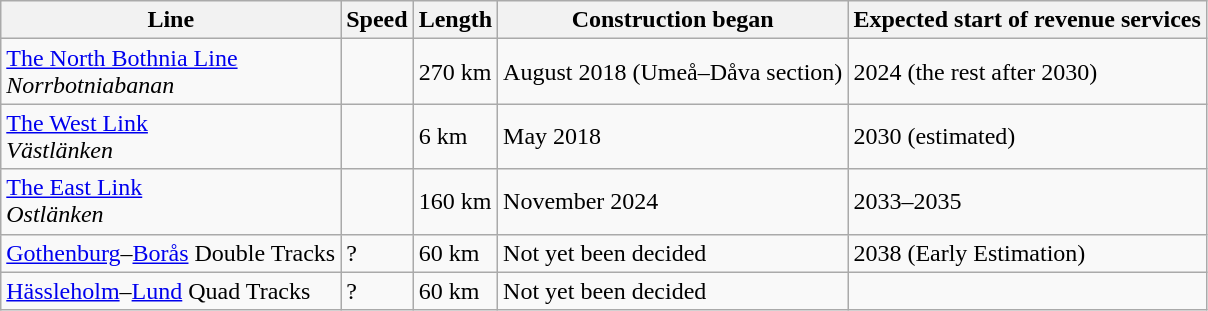<table class="wikitable">
<tr>
<th>Line</th>
<th>Speed</th>
<th>Length</th>
<th>Construction began</th>
<th>Expected start of revenue services</th>
</tr>
<tr>
<td><a href='#'>The North Bothnia Line</a><br><em>Norrbotniabanan</em></td>
<td></td>
<td>270 km</td>
<td>August 2018 (Umeå–Dåva section)</td>
<td>2024 (the rest after 2030)</td>
</tr>
<tr>
<td><a href='#'>The West Link</a><br><em>Västlänken</em></td>
<td></td>
<td>6 km</td>
<td>May 2018</td>
<td>2030 (estimated)</td>
</tr>
<tr>
<td><a href='#'>The East Link</a><br><em>Ostlänken</em></td>
<td></td>
<td>160 km</td>
<td>November 2024</td>
<td>2033–2035</td>
</tr>
<tr>
<td><a href='#'>Gothenburg</a>–<a href='#'>Borås</a> Double Tracks</td>
<td>?</td>
<td>60 km</td>
<td>Not yet been decided</td>
<td>2038 (Early Estimation)</td>
</tr>
<tr>
<td><a href='#'>Hässleholm</a>–<a href='#'>Lund</a> Quad Tracks</td>
<td>?</td>
<td>60 km</td>
<td>Not yet been decided</td>
<td></td>
</tr>
</table>
